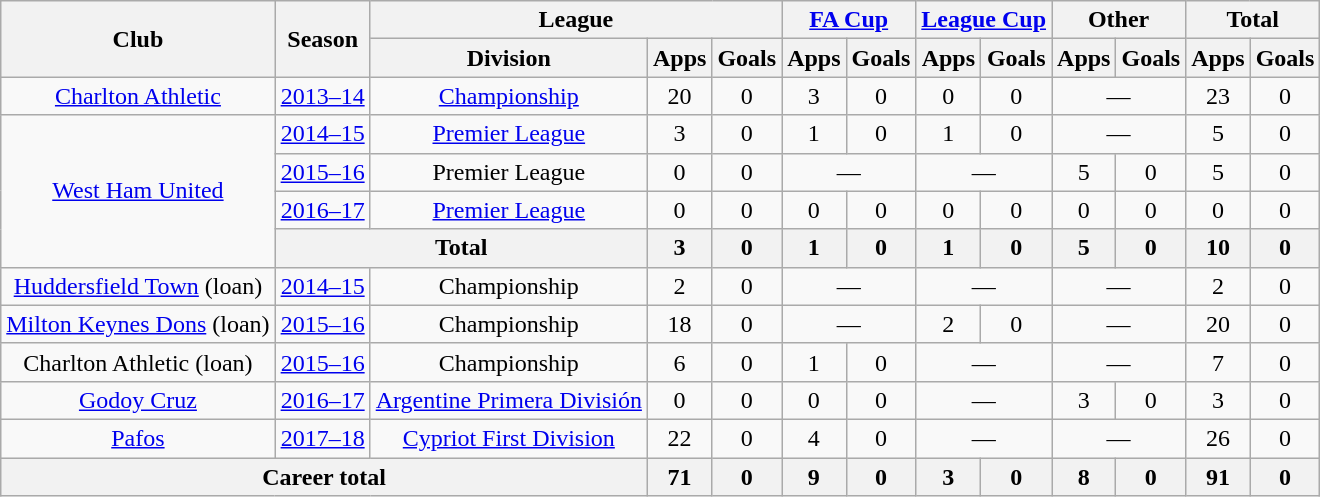<table class="wikitable" style="text-align: center;">
<tr>
<th rowspan="2">Club</th>
<th rowspan="2">Season</th>
<th colspan="3">League</th>
<th colspan="2"><a href='#'>FA Cup</a></th>
<th colspan="2"><a href='#'>League Cup</a></th>
<th colspan="2">Other</th>
<th colspan="2">Total</th>
</tr>
<tr>
<th>Division</th>
<th>Apps</th>
<th>Goals</th>
<th>Apps</th>
<th>Goals</th>
<th>Apps</th>
<th>Goals</th>
<th>Apps</th>
<th>Goals</th>
<th>Apps</th>
<th>Goals</th>
</tr>
<tr>
<td><a href='#'>Charlton Athletic</a></td>
<td><a href='#'>2013–14</a></td>
<td><a href='#'>Championship</a></td>
<td>20</td>
<td>0</td>
<td>3</td>
<td>0</td>
<td>0</td>
<td>0</td>
<td colspan="2">—</td>
<td>23</td>
<td>0</td>
</tr>
<tr>
<td rowspan="4"><a href='#'>West Ham United</a></td>
<td><a href='#'>2014–15</a></td>
<td><a href='#'>Premier League</a></td>
<td>3</td>
<td>0</td>
<td>1</td>
<td>0</td>
<td>1</td>
<td>0</td>
<td colspan="2">—</td>
<td>5</td>
<td>0</td>
</tr>
<tr>
<td><a href='#'>2015–16</a></td>
<td>Premier League</td>
<td>0</td>
<td>0</td>
<td colspan="2">—</td>
<td colspan="2">—</td>
<td>5</td>
<td>0</td>
<td>5</td>
<td>0</td>
</tr>
<tr>
<td><a href='#'>2016–17</a></td>
<td><a href='#'>Premier League</a></td>
<td>0</td>
<td>0</td>
<td>0</td>
<td>0</td>
<td>0</td>
<td>0</td>
<td>0</td>
<td>0</td>
<td>0</td>
<td>0</td>
</tr>
<tr>
<th colspan="2">Total</th>
<th>3</th>
<th>0</th>
<th>1</th>
<th>0</th>
<th>1</th>
<th>0</th>
<th>5</th>
<th>0</th>
<th>10</th>
<th>0</th>
</tr>
<tr>
<td><a href='#'>Huddersfield Town</a> (loan)</td>
<td><a href='#'>2014–15</a></td>
<td>Championship</td>
<td>2</td>
<td>0</td>
<td colspan="2">—</td>
<td colspan="2">—</td>
<td colspan="2">—</td>
<td>2</td>
<td>0</td>
</tr>
<tr>
<td><a href='#'>Milton Keynes Dons</a> (loan)</td>
<td><a href='#'>2015–16</a></td>
<td>Championship</td>
<td>18</td>
<td>0</td>
<td colspan="2">—</td>
<td>2</td>
<td>0</td>
<td colspan="2">—</td>
<td>20</td>
<td>0</td>
</tr>
<tr>
<td rowspan="1">Charlton Athletic (loan)</td>
<td><a href='#'>2015–16</a></td>
<td>Championship</td>
<td>6</td>
<td>0</td>
<td>1</td>
<td>0</td>
<td colspan="2">—</td>
<td colspan="2">—</td>
<td>7</td>
<td>0</td>
</tr>
<tr>
<td rowspan="1"><a href='#'>Godoy Cruz</a></td>
<td><a href='#'>2016–17</a></td>
<td><a href='#'>Argentine Primera División</a></td>
<td>0</td>
<td>0</td>
<td>0</td>
<td>0</td>
<td colspan="2">—</td>
<td>3</td>
<td>0</td>
<td>3</td>
<td>0</td>
</tr>
<tr>
<td rowspan="1"><a href='#'>Pafos</a></td>
<td><a href='#'>2017–18</a></td>
<td><a href='#'>Cypriot First Division</a></td>
<td>22</td>
<td>0</td>
<td>4</td>
<td>0</td>
<td colspan="2">—</td>
<td colspan="2">—</td>
<td>26</td>
<td>0</td>
</tr>
<tr>
<th colspan=3>Career total</th>
<th>71</th>
<th>0</th>
<th>9</th>
<th>0</th>
<th>3</th>
<th>0</th>
<th>8</th>
<th>0</th>
<th>91</th>
<th>0</th>
</tr>
</table>
